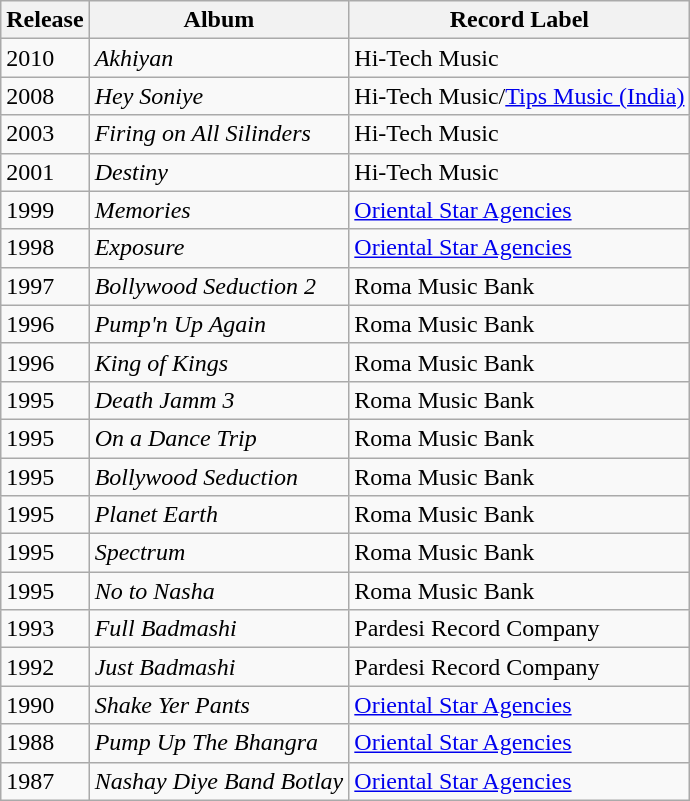<table class="wikitable sortable">
<tr>
<th>Release</th>
<th>Album</th>
<th>Record Label</th>
</tr>
<tr>
<td>2010</td>
<td><em>Akhiyan</em></td>
<td>Hi-Tech Music</td>
</tr>
<tr>
<td>2008</td>
<td><em>Hey Soniye</em></td>
<td>Hi-Tech Music/<a href='#'>Tips Music (India)</a></td>
</tr>
<tr>
<td>2003</td>
<td><em>Firing on All Silinders</em></td>
<td>Hi-Tech Music</td>
</tr>
<tr>
<td>2001</td>
<td><em>Destiny</em></td>
<td>Hi-Tech Music</td>
</tr>
<tr>
<td>1999</td>
<td><em>Memories</em></td>
<td><a href='#'>Oriental Star Agencies</a></td>
</tr>
<tr>
<td>1998</td>
<td><em>Exposure</em></td>
<td><a href='#'>Oriental Star Agencies</a></td>
</tr>
<tr>
<td>1997</td>
<td><em>Bollywood Seduction 2</em></td>
<td>Roma Music Bank</td>
</tr>
<tr>
<td>1996</td>
<td><em>Pump'n Up Again</em></td>
<td>Roma Music Bank</td>
</tr>
<tr>
<td>1996</td>
<td><em>King of Kings</em></td>
<td>Roma Music Bank</td>
</tr>
<tr>
<td>1995</td>
<td><em>Death Jamm 3</em></td>
<td>Roma Music Bank</td>
</tr>
<tr>
<td>1995</td>
<td><em>On a Dance Trip</em></td>
<td>Roma Music Bank</td>
</tr>
<tr>
<td>1995</td>
<td><em>Bollywood Seduction</em></td>
<td>Roma Music Bank</td>
</tr>
<tr>
<td>1995</td>
<td><em>Planet Earth</em></td>
<td>Roma Music Bank</td>
</tr>
<tr>
<td>1995</td>
<td><em>Spectrum</em></td>
<td>Roma Music Bank</td>
</tr>
<tr>
<td>1995</td>
<td><em>No to Nasha</em></td>
<td>Roma Music Bank</td>
</tr>
<tr>
<td>1993</td>
<td><em>Full Badmashi</em></td>
<td>Pardesi Record Company</td>
</tr>
<tr>
<td>1992</td>
<td><em>Just Badmashi</em></td>
<td>Pardesi Record Company</td>
</tr>
<tr>
<td>1990</td>
<td><em>Shake Yer Pants</em></td>
<td><a href='#'>Oriental Star Agencies</a></td>
</tr>
<tr>
<td>1988</td>
<td><em>Pump Up The Bhangra</em></td>
<td><a href='#'>Oriental Star Agencies</a></td>
</tr>
<tr>
<td>1987</td>
<td><em>Nashay Diye Band Botlay</em></td>
<td><a href='#'>Oriental Star Agencies</a></td>
</tr>
</table>
